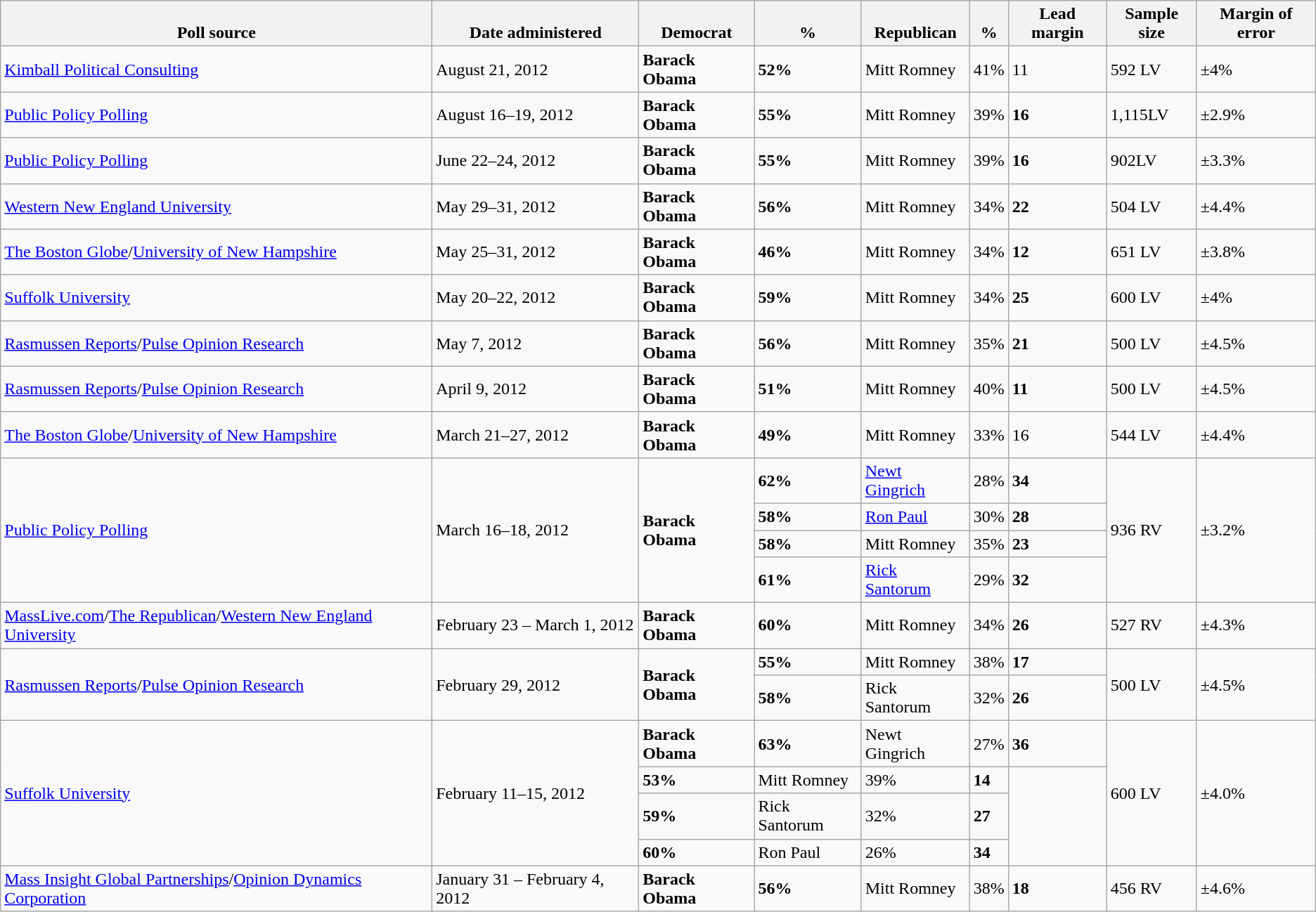<table class="wikitable">
<tr valign=bottom>
<th>Poll source</th>
<th>Date administered</th>
<th>Democrat</th>
<th>%</th>
<th>Republican</th>
<th>%</th>
<th>Lead margin</th>
<th>Sample size</th>
<th>Margin of error</th>
</tr>
<tr>
<td><a href='#'>Kimball Political Consulting</a></td>
<td>August 21, 2012</td>
<td><strong>Barack Obama</strong></td>
<td><strong>52%</strong></td>
<td>Mitt Romney</td>
<td>41%</td>
<td>11</td>
<td>592 LV</td>
<td>±4%</td>
</tr>
<tr>
<td><a href='#'>Public Policy Polling</a></td>
<td>August 16–19, 2012</td>
<td><strong>Barack Obama</strong></td>
<td><strong>55%</strong></td>
<td>Mitt Romney</td>
<td>39%</td>
<td><strong>16</strong></td>
<td>1,115LV</td>
<td>±2.9%</td>
</tr>
<tr>
<td><a href='#'>Public Policy Polling</a></td>
<td>June 22–24, 2012</td>
<td><strong>Barack Obama</strong></td>
<td><strong>55%</strong></td>
<td>Mitt Romney</td>
<td>39%</td>
<td><strong>16</strong></td>
<td>902LV</td>
<td>±3.3%</td>
</tr>
<tr>
<td><a href='#'>Western New England University</a></td>
<td>May 29–31, 2012</td>
<td><strong>Barack Obama</strong></td>
<td><strong>56%</strong></td>
<td>Mitt Romney</td>
<td>34%</td>
<td><strong>22</strong></td>
<td>504 LV</td>
<td>±4.4%</td>
</tr>
<tr>
<td><a href='#'>The Boston Globe</a>/<a href='#'>University of New Hampshire</a></td>
<td>May 25–31, 2012</td>
<td><strong>Barack Obama</strong></td>
<td><strong>46%</strong></td>
<td>Mitt Romney</td>
<td>34%</td>
<td><strong>12</strong></td>
<td>651 LV</td>
<td>±3.8%</td>
</tr>
<tr>
<td><a href='#'>Suffolk University</a></td>
<td>May 20–22, 2012</td>
<td><strong>Barack Obama</strong></td>
<td><strong>59%</strong></td>
<td>Mitt Romney</td>
<td>34%</td>
<td><strong>25</strong></td>
<td>600 LV</td>
<td>±4%</td>
</tr>
<tr>
<td><a href='#'>Rasmussen Reports</a>/<a href='#'>Pulse Opinion Research</a></td>
<td>May 7, 2012</td>
<td><strong>Barack Obama</strong></td>
<td><strong>56%</strong></td>
<td>Mitt Romney</td>
<td>35%</td>
<td><strong>21</strong></td>
<td>500 LV</td>
<td>±4.5%</td>
</tr>
<tr>
<td><a href='#'>Rasmussen Reports</a>/<a href='#'>Pulse Opinion Research</a></td>
<td>April 9, 2012</td>
<td><strong>Barack Obama</strong></td>
<td><strong>51%</strong></td>
<td>Mitt Romney</td>
<td>40%</td>
<td><strong>11</strong></td>
<td>500 LV</td>
<td>±4.5%</td>
</tr>
<tr>
<td><a href='#'>The Boston Globe</a>/<a href='#'>University of New Hampshire</a></td>
<td>March 21–27, 2012</td>
<td><strong>Barack Obama</strong></td>
<td><strong>49%</strong></td>
<td>Mitt Romney</td>
<td>33%</td>
<td>16</td>
<td>544 LV</td>
<td>±4.4%</td>
</tr>
<tr>
<td rowspan="4"><a href='#'>Public Policy Polling</a></td>
<td rowspan="4">March 16–18, 2012</td>
<td rowspan="4" ><strong>Barack Obama</strong></td>
<td><strong>62%</strong></td>
<td><a href='#'>Newt Gingrich</a></td>
<td>28%</td>
<td><strong>34</strong></td>
<td rowspan="4">936 RV</td>
<td rowspan="4">±3.2%</td>
</tr>
<tr>
<td><strong>58%</strong></td>
<td><a href='#'>Ron Paul</a></td>
<td>30%</td>
<td><strong>28</strong></td>
</tr>
<tr>
<td><strong>58%</strong></td>
<td>Mitt Romney</td>
<td>35%</td>
<td><strong>23</strong></td>
</tr>
<tr>
<td><strong>61%</strong></td>
<td><a href='#'>Rick Santorum</a></td>
<td>29%</td>
<td><strong>32</strong></td>
</tr>
<tr>
<td><a href='#'>MassLive.com</a>/<a href='#'>The Republican</a>/<a href='#'>Western New England University</a></td>
<td>February 23 – March 1, 2012</td>
<td><strong>Barack Obama</strong></td>
<td><strong>60%</strong></td>
<td>Mitt Romney</td>
<td>34%</td>
<td><strong>26</strong></td>
<td>527 RV</td>
<td>±4.3%</td>
</tr>
<tr>
<td rowspan="2"><a href='#'>Rasmussen Reports</a>/<a href='#'>Pulse Opinion Research</a></td>
<td rowspan="2">February 29, 2012</td>
<td rowspan="2" ><strong>Barack Obama</strong></td>
<td><strong>55%</strong></td>
<td>Mitt Romney</td>
<td>38%</td>
<td><strong>17</strong></td>
<td rowspan="2">500 LV</td>
<td rowspan="2">±4.5%</td>
</tr>
<tr>
<td><strong>58%</strong></td>
<td>Rick Santorum</td>
<td>32%</td>
<td><strong>26</strong></td>
</tr>
<tr>
<td rowspan=4><a href='#'>Suffolk University</a></td>
<td rowspan=4>February 11–15, 2012</td>
<td><strong>Barack Obama</strong></td>
<td><strong>63%</strong></td>
<td>Newt Gingrich</td>
<td>27%</td>
<td><strong>36</strong></td>
<td rowspan=4>600 LV</td>
<td rowspan=4>±4.0%</td>
</tr>
<tr>
<td><strong>53%</strong></td>
<td>Mitt Romney</td>
<td>39%</td>
<td><strong>14</strong></td>
</tr>
<tr>
<td><strong>59%</strong></td>
<td>Rick Santorum</td>
<td>32%</td>
<td><strong>27</strong></td>
</tr>
<tr>
<td><strong>60%</strong></td>
<td>Ron Paul</td>
<td>26%</td>
<td><strong>34</strong></td>
</tr>
<tr>
<td><a href='#'>Mass Insight Global Partnerships</a>/<a href='#'>Opinion Dynamics Corporation</a></td>
<td>January 31 – February 4, 2012</td>
<td><strong>Barack Obama</strong></td>
<td><strong>56%</strong></td>
<td>Mitt Romney</td>
<td>38%</td>
<td><strong>18</strong></td>
<td>456 RV</td>
<td>±4.6%</td>
</tr>
</table>
